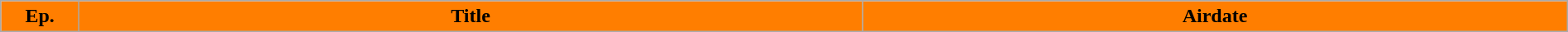<table class="wikitable" width="100%">
<tr>
<th style="background:#FF7E00" width="5%">Ep.</th>
<th style="background:#FF7E00" width="50%">Title</th>
<th style="background:#FF7E00" width="45%">Airdate<br>




</th>
</tr>
</table>
